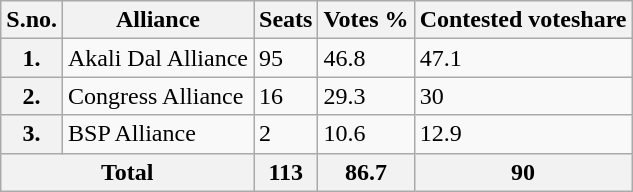<table class="wikitable sortable">
<tr>
<th>S.no.</th>
<th>Alliance</th>
<th>Seats</th>
<th>Votes %</th>
<th>Contested voteshare</th>
</tr>
<tr>
<th>1.</th>
<td>Akali Dal Alliance</td>
<td>95</td>
<td>46.8</td>
<td>47.1</td>
</tr>
<tr>
<th>2.</th>
<td>Congress Alliance</td>
<td>16</td>
<td>29.3</td>
<td>30</td>
</tr>
<tr>
<th>3.</th>
<td>BSP Alliance</td>
<td>2</td>
<td>10.6</td>
<td>12.9</td>
</tr>
<tr>
<th colspan="2">Total</th>
<th>113</th>
<th>86.7</th>
<th>90</th>
</tr>
</table>
